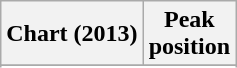<table class="wikitable sortable">
<tr>
<th>Chart (2013)</th>
<th>Peak<br>position</th>
</tr>
<tr>
</tr>
<tr>
</tr>
<tr>
</tr>
<tr>
</tr>
<tr>
</tr>
<tr>
</tr>
<tr>
</tr>
<tr>
</tr>
<tr>
</tr>
<tr>
</tr>
<tr>
</tr>
<tr>
</tr>
<tr>
</tr>
<tr>
</tr>
<tr>
</tr>
<tr>
</tr>
<tr>
</tr>
<tr>
</tr>
<tr>
</tr>
<tr>
</tr>
</table>
